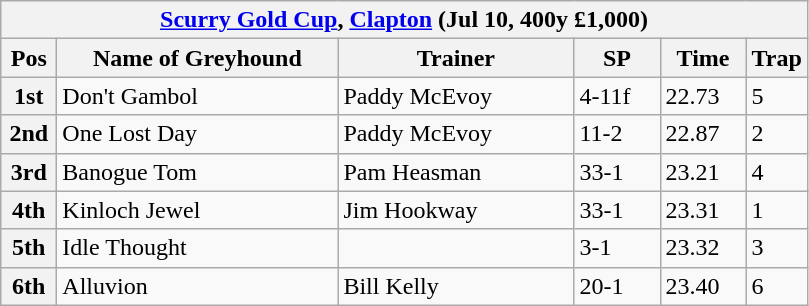<table class="wikitable">
<tr>
<th colspan="6"><a href='#'>Scurry Gold Cup</a>, <a href='#'>Clapton</a> (Jul 10, 400y £1,000)</th>
</tr>
<tr>
<th width=30>Pos</th>
<th width=180>Name of Greyhound</th>
<th width=150>Trainer</th>
<th width=50>SP</th>
<th width=50>Time</th>
<th width=30>Trap</th>
</tr>
<tr>
<th>1st</th>
<td>Don't Gambol</td>
<td>Paddy McEvoy</td>
<td>4-11f</td>
<td>22.73</td>
<td>5</td>
</tr>
<tr>
<th>2nd</th>
<td>One Lost Day</td>
<td>Paddy McEvoy</td>
<td>11-2</td>
<td>22.87</td>
<td>2</td>
</tr>
<tr>
<th>3rd</th>
<td>Banogue Tom</td>
<td>Pam Heasman</td>
<td>33-1</td>
<td>23.21</td>
<td>4</td>
</tr>
<tr>
<th>4th</th>
<td>Kinloch Jewel</td>
<td>Jim Hookway</td>
<td>33-1</td>
<td>23.31</td>
<td>1</td>
</tr>
<tr>
<th>5th</th>
<td>Idle Thought</td>
<td></td>
<td>3-1</td>
<td>23.32</td>
<td>3</td>
</tr>
<tr>
<th>6th</th>
<td>Alluvion</td>
<td>Bill Kelly</td>
<td>20-1</td>
<td>23.40</td>
<td>6</td>
</tr>
</table>
